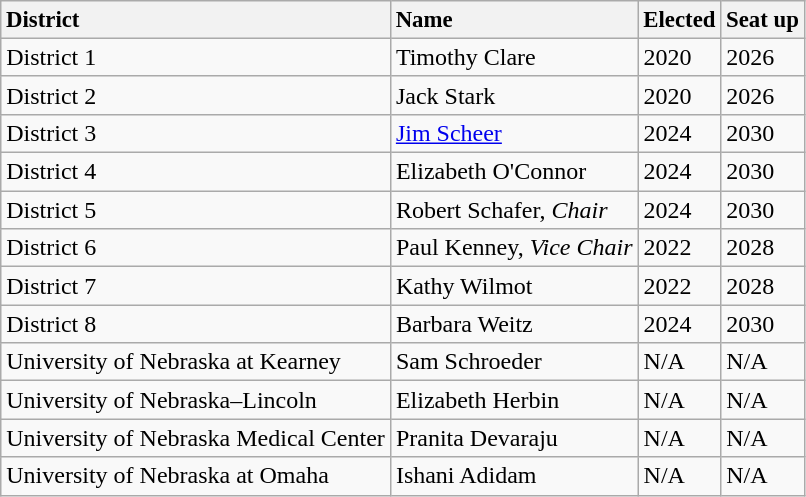<table class="wikitable sortable" style="text-align:left; ">
<tr>
<th scope="col" style="text-align:left; font-size:95%;">District</th>
<th scope="col" style="text-align:left; font-size:95%;">Name</th>
<th scope="col" style="text-align:left; font-size:95%;">Elected</th>
<th scope="col" style="text-align:left; font-size:95%;">Seat up</th>
</tr>
<tr>
<td>District 1</td>
<td>Timothy Clare</td>
<td>2020</td>
<td>2026</td>
</tr>
<tr>
<td>District 2</td>
<td>Jack Stark</td>
<td>2020</td>
<td>2026</td>
</tr>
<tr>
<td>District 3</td>
<td><a href='#'>Jim Scheer</a></td>
<td>2024</td>
<td>2030</td>
</tr>
<tr>
<td>District 4</td>
<td>Elizabeth O'Connor</td>
<td>2024</td>
<td>2030</td>
</tr>
<tr>
<td>District 5</td>
<td>Robert Schafer, <em>Chair</em></td>
<td>2024</td>
<td>2030</td>
</tr>
<tr>
<td>District 6</td>
<td>Paul Kenney, <em>Vice Chair</em></td>
<td>2022</td>
<td>2028</td>
</tr>
<tr>
<td>District 7</td>
<td>Kathy Wilmot</td>
<td>2022</td>
<td>2028</td>
</tr>
<tr>
<td>District 8</td>
<td>Barbara Weitz</td>
<td>2024</td>
<td>2030</td>
</tr>
<tr>
<td>University of Nebraska at Kearney</td>
<td>Sam Schroeder</td>
<td>N/A</td>
<td>N/A</td>
</tr>
<tr>
<td>University of Nebraska–Lincoln</td>
<td>Elizabeth Herbin</td>
<td>N/A</td>
<td>N/A</td>
</tr>
<tr>
<td>University of Nebraska Medical Center</td>
<td>Pranita Devaraju</td>
<td>N/A</td>
<td>N/A</td>
</tr>
<tr>
<td>University of Nebraska at Omaha</td>
<td>Ishani Adidam</td>
<td>N/A</td>
<td>N/A</td>
</tr>
</table>
